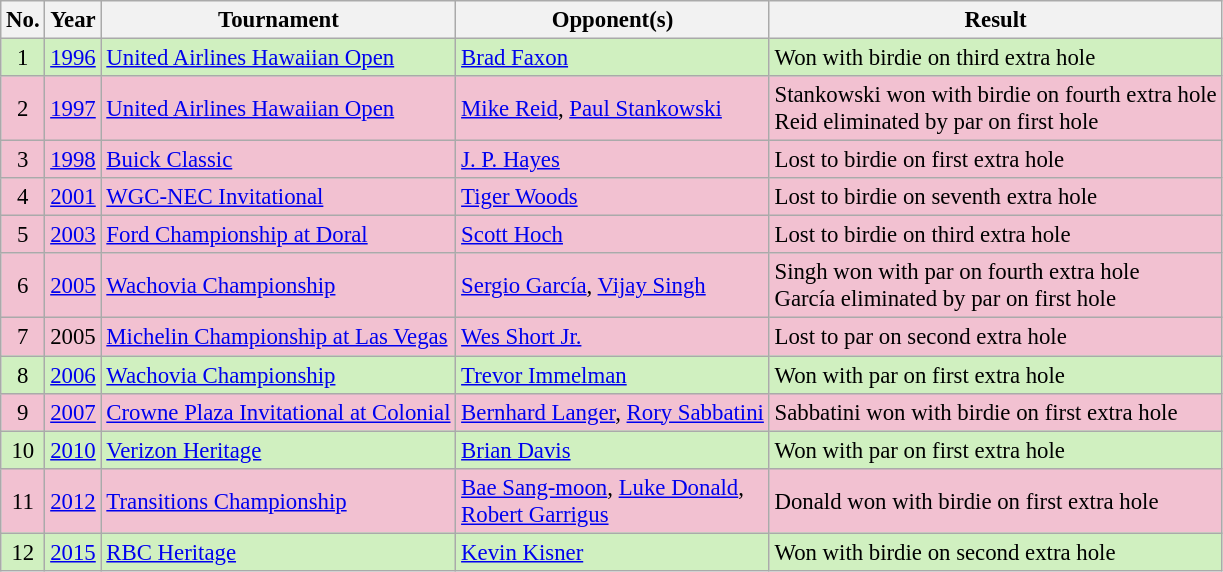<table class="wikitable" style="font-size:95%;">
<tr>
<th>No.</th>
<th>Year</th>
<th>Tournament</th>
<th>Opponent(s)</th>
<th>Result</th>
</tr>
<tr style="background:#D0F0C0;">
<td align=center>1</td>
<td><a href='#'>1996</a></td>
<td><a href='#'>United Airlines Hawaiian Open</a></td>
<td> <a href='#'>Brad Faxon</a></td>
<td>Won with birdie on third extra hole</td>
</tr>
<tr style="background:#F2C1D1;">
<td align=center>2</td>
<td><a href='#'>1997</a></td>
<td><a href='#'>United Airlines Hawaiian Open</a></td>
<td> <a href='#'>Mike Reid</a>,  <a href='#'>Paul Stankowski</a></td>
<td>Stankowski won with birdie on fourth extra hole<br>Reid eliminated by par on first hole</td>
</tr>
<tr style="background:#F2C1D1;">
<td align=center>3</td>
<td><a href='#'>1998</a></td>
<td><a href='#'>Buick Classic</a></td>
<td> <a href='#'>J. P. Hayes</a></td>
<td>Lost to birdie on first extra hole</td>
</tr>
<tr style="background:#F2C1D1;">
<td align=center>4</td>
<td><a href='#'>2001</a></td>
<td><a href='#'>WGC-NEC Invitational</a></td>
<td> <a href='#'>Tiger Woods</a></td>
<td>Lost to birdie on seventh extra hole</td>
</tr>
<tr style="background:#F2C1D1;">
<td align=center>5</td>
<td><a href='#'>2003</a></td>
<td><a href='#'>Ford Championship at Doral</a></td>
<td> <a href='#'>Scott Hoch</a></td>
<td>Lost to birdie on third extra hole</td>
</tr>
<tr style="background:#F2C1D1;">
<td align=center>6</td>
<td><a href='#'>2005</a></td>
<td><a href='#'>Wachovia Championship</a></td>
<td> <a href='#'>Sergio García</a>,  <a href='#'>Vijay Singh</a></td>
<td>Singh won with par on fourth extra hole<br>García eliminated by par on first hole</td>
</tr>
<tr style="background:#F2C1D1;">
<td align=center>7</td>
<td>2005</td>
<td><a href='#'>Michelin Championship at Las Vegas</a></td>
<td> <a href='#'>Wes Short Jr.</a></td>
<td>Lost to par on second extra hole</td>
</tr>
<tr style="background:#D0F0C0;">
<td align=center>8</td>
<td><a href='#'>2006</a></td>
<td><a href='#'>Wachovia Championship</a></td>
<td> <a href='#'>Trevor Immelman</a></td>
<td>Won with par on first extra hole</td>
</tr>
<tr style="background:#F2C1D1;">
<td align=center>9</td>
<td><a href='#'>2007</a></td>
<td><a href='#'>Crowne Plaza Invitational at Colonial</a></td>
<td> <a href='#'>Bernhard Langer</a>,  <a href='#'>Rory Sabbatini</a></td>
<td>Sabbatini won with birdie on first extra hole</td>
</tr>
<tr style="background:#D0F0C0;">
<td align=center>10</td>
<td><a href='#'>2010</a></td>
<td><a href='#'>Verizon Heritage</a></td>
<td> <a href='#'>Brian Davis</a></td>
<td>Won with par on first extra hole</td>
</tr>
<tr style="background:#F2C1D1;">
<td align=center>11</td>
<td><a href='#'>2012</a></td>
<td><a href='#'>Transitions Championship</a></td>
<td> <a href='#'>Bae Sang-moon</a>,  <a href='#'>Luke Donald</a>,<br> <a href='#'>Robert Garrigus</a></td>
<td>Donald won with birdie on first extra hole</td>
</tr>
<tr style="background:#D0F0C0;">
<td align=center>12</td>
<td><a href='#'>2015</a></td>
<td><a href='#'>RBC Heritage</a></td>
<td> <a href='#'>Kevin Kisner</a></td>
<td>Won with birdie on second extra hole</td>
</tr>
</table>
